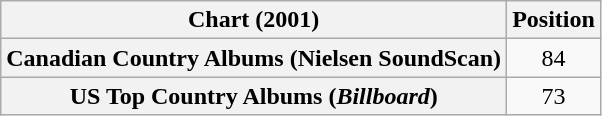<table class="wikitable plainrowheaders" style="text-align:center">
<tr>
<th scope="col">Chart (2001)</th>
<th scope="col">Position</th>
</tr>
<tr>
<th scope="row">Canadian Country Albums (Nielsen SoundScan)</th>
<td>84</td>
</tr>
<tr>
<th scope="row">US Top Country Albums (<em>Billboard</em>)</th>
<td>73</td>
</tr>
</table>
